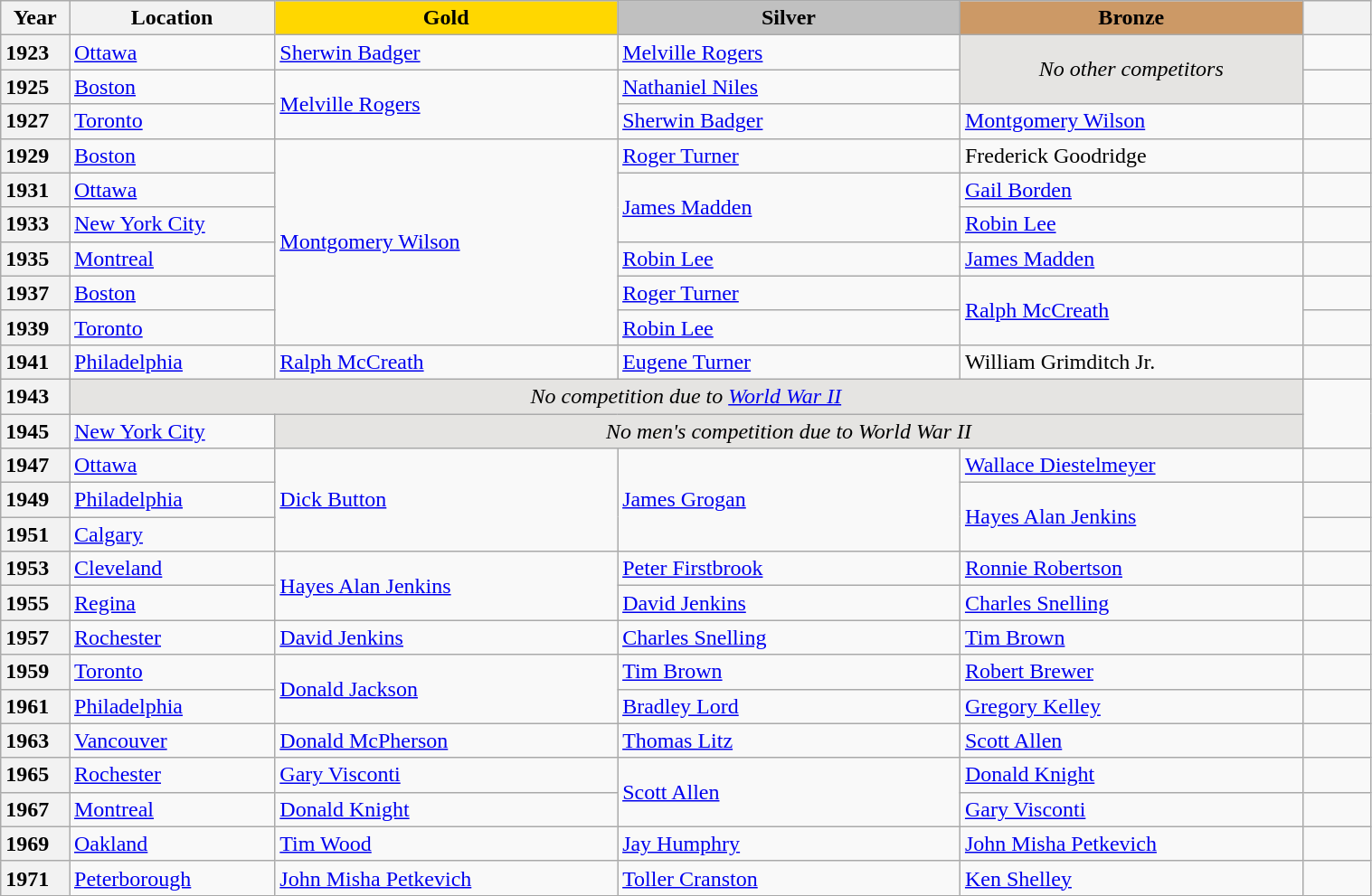<table class="wikitable unsortable" style="text-align:left; width:80%">
<tr>
<th scope="col" style="text-align:center; width:5%">Year</th>
<th scope="col" style="text-align:center; width:15%">Location</th>
<th scope="col" style="text-align:center; width:25%; background:gold">Gold</th>
<th scope="col" style="text-align:center; width:25%; background:silver">Silver</th>
<th scope="col" style="text-align:center; width:25%; background:#c96">Bronze</th>
<th scope="col" style="text-align:center; width:5%"></th>
</tr>
<tr>
<th scope="row" style="text-align:left">1923</th>
<td> <a href='#'>Ottawa</a></td>
<td> <a href='#'>Sherwin Badger</a></td>
<td> <a href='#'>Melville Rogers</a></td>
<td rowspan="2" bgcolor="e5e4e2" align="center"><em>No other competitors</em></td>
<td></td>
</tr>
<tr>
<th scope="row" style="text-align:left">1925</th>
<td> <a href='#'>Boston</a></td>
<td rowspan="2"> <a href='#'>Melville Rogers</a></td>
<td> <a href='#'>Nathaniel Niles</a></td>
<td></td>
</tr>
<tr>
<th scope="row" style="text-align:left">1927</th>
<td> <a href='#'>Toronto</a></td>
<td> <a href='#'>Sherwin Badger</a></td>
<td> <a href='#'>Montgomery Wilson</a></td>
<td></td>
</tr>
<tr>
<th scope="row" style="text-align:left">1929</th>
<td> <a href='#'>Boston</a></td>
<td rowspan="6"> <a href='#'>Montgomery Wilson</a></td>
<td> <a href='#'>Roger Turner</a></td>
<td> Frederick Goodridge</td>
<td></td>
</tr>
<tr>
<th scope="row" style="text-align:left">1931</th>
<td> <a href='#'>Ottawa</a></td>
<td rowspan="2"> <a href='#'>James Madden</a></td>
<td> <a href='#'>Gail Borden</a></td>
<td></td>
</tr>
<tr>
<th scope="row" style="text-align:left">1933</th>
<td> <a href='#'>New York City</a></td>
<td> <a href='#'>Robin Lee</a></td>
<td></td>
</tr>
<tr>
<th scope="row" style="text-align:left">1935</th>
<td> <a href='#'>Montreal</a></td>
<td> <a href='#'>Robin Lee</a></td>
<td> <a href='#'>James Madden</a></td>
<td></td>
</tr>
<tr>
<th scope="row" style="text-align:left">1937</th>
<td> <a href='#'>Boston</a></td>
<td> <a href='#'>Roger Turner</a></td>
<td rowspan="2"> <a href='#'>Ralph McCreath</a></td>
<td></td>
</tr>
<tr>
<th scope="row" style="text-align:left">1939</th>
<td> <a href='#'>Toronto</a></td>
<td> <a href='#'>Robin Lee</a></td>
<td></td>
</tr>
<tr>
<th scope="row" style="text-align:left">1941</th>
<td> <a href='#'>Philadelphia</a></td>
<td> <a href='#'>Ralph McCreath</a></td>
<td> <a href='#'>Eugene Turner</a></td>
<td> William Grimditch Jr.</td>
<td></td>
</tr>
<tr>
<th scope="row" style="text-align:left">1943</th>
<td colspan="4" bgcolor="e5e4e2" align="center"><em>No competition due to <a href='#'>World War II</a></em></td>
<td rowspan="2"></td>
</tr>
<tr>
<th scope="row" style="text-align:left">1945</th>
<td> <a href='#'>New York City</a></td>
<td colspan="3" bgcolor="e5e4e2" align="center"><em>No men's competition due to World War II</em></td>
</tr>
<tr>
<th scope="row" style="text-align:left">1947</th>
<td> <a href='#'>Ottawa</a></td>
<td rowspan="3"> <a href='#'>Dick Button</a></td>
<td rowspan="3"> <a href='#'>James Grogan</a></td>
<td> <a href='#'>Wallace Diestelmeyer</a></td>
<td></td>
</tr>
<tr>
<th scope="row" style="text-align:left">1949</th>
<td> <a href='#'>Philadelphia</a></td>
<td rowspan="2"> <a href='#'>Hayes Alan Jenkins</a></td>
<td></td>
</tr>
<tr>
<th scope="row" style="text-align:left">1951</th>
<td> <a href='#'>Calgary</a></td>
<td></td>
</tr>
<tr>
<th scope="row" style="text-align:left">1953</th>
<td> <a href='#'>Cleveland</a></td>
<td rowspan="2"> <a href='#'>Hayes Alan Jenkins</a></td>
<td> <a href='#'>Peter Firstbrook</a></td>
<td> <a href='#'>Ronnie Robertson</a></td>
<td></td>
</tr>
<tr>
<th scope="row" style="text-align:left">1955</th>
<td> <a href='#'>Regina</a></td>
<td> <a href='#'>David Jenkins</a></td>
<td> <a href='#'>Charles Snelling</a></td>
<td></td>
</tr>
<tr>
<th scope="row" style="text-align:left">1957</th>
<td> <a href='#'>Rochester</a></td>
<td> <a href='#'>David Jenkins</a></td>
<td> <a href='#'>Charles Snelling</a></td>
<td> <a href='#'>Tim Brown</a></td>
<td></td>
</tr>
<tr>
<th scope="row" style="text-align:left">1959</th>
<td> <a href='#'>Toronto</a></td>
<td rowspan="2"> <a href='#'>Donald Jackson</a></td>
<td> <a href='#'>Tim Brown</a></td>
<td> <a href='#'>Robert Brewer</a></td>
<td></td>
</tr>
<tr>
<th scope="row" style="text-align:left">1961</th>
<td> <a href='#'>Philadelphia</a></td>
<td> <a href='#'>Bradley Lord</a></td>
<td> <a href='#'>Gregory Kelley</a></td>
<td></td>
</tr>
<tr>
<th scope="row" style="text-align:left">1963</th>
<td> <a href='#'>Vancouver</a></td>
<td> <a href='#'>Donald McPherson</a></td>
<td> <a href='#'>Thomas Litz</a></td>
<td> <a href='#'>Scott Allen</a></td>
<td></td>
</tr>
<tr>
<th scope="row" style="text-align:left">1965</th>
<td> <a href='#'>Rochester</a></td>
<td> <a href='#'>Gary Visconti</a></td>
<td rowspan="2"> <a href='#'>Scott Allen</a></td>
<td> <a href='#'>Donald Knight</a></td>
<td></td>
</tr>
<tr>
<th scope="row" style="text-align:left">1967</th>
<td> <a href='#'>Montreal</a></td>
<td> <a href='#'>Donald Knight</a></td>
<td> <a href='#'>Gary Visconti</a></td>
<td></td>
</tr>
<tr>
<th scope="row" style="text-align:left">1969</th>
<td> <a href='#'>Oakland</a></td>
<td> <a href='#'>Tim Wood</a></td>
<td> <a href='#'>Jay Humphry</a></td>
<td> <a href='#'>John Misha Petkevich</a></td>
<td></td>
</tr>
<tr>
<th scope="row" style="text-align:left">1971</th>
<td> <a href='#'>Peterborough</a></td>
<td> <a href='#'>John Misha Petkevich</a></td>
<td> <a href='#'>Toller Cranston</a></td>
<td> <a href='#'>Ken Shelley</a></td>
<td></td>
</tr>
</table>
